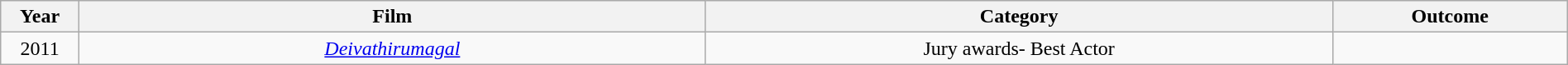<table class="wikitable" style="width:100%;">
<tr>
<th width=5%>Year</th>
<th width=40%>Film</th>
<th style="width:40%;">Category</th>
<th style="width:15%;">Outcome</th>
</tr>
<tr>
<td style="text-align:center;">2011</td>
<td style="text-align:center;"><em><a href='#'>Deivathirumagal</a></em></td>
<td style="text-align:center;">Jury awards- Best Actor</td>
<td></td>
</tr>
</table>
